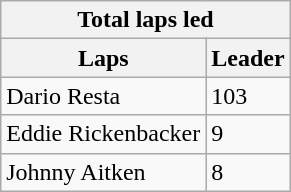<table class="wikitable">
<tr>
<th colspan=2>Total laps led</th>
</tr>
<tr>
<th>Laps</th>
<th>Leader</th>
</tr>
<tr>
<td>Dario Resta</td>
<td>103</td>
</tr>
<tr>
<td>Eddie Rickenbacker</td>
<td>9</td>
</tr>
<tr>
<td>Johnny Aitken</td>
<td>8</td>
</tr>
</table>
